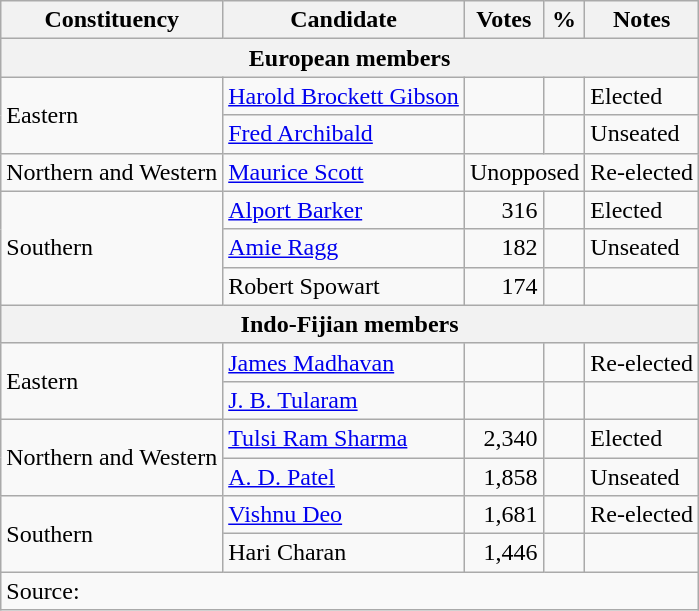<table class=wikitable style=text-align:right>
<tr>
<th>Constituency</th>
<th>Candidate</th>
<th>Votes</th>
<th>%</th>
<th>Notes</th>
</tr>
<tr>
<th colspan=5>European members</th>
</tr>
<tr>
<td align=left rowspan=2>Eastern</td>
<td align=left><a href='#'>Harold Brockett Gibson</a></td>
<td></td>
<td></td>
<td align=left>Elected</td>
</tr>
<tr>
<td align=left><a href='#'>Fred Archibald</a></td>
<td></td>
<td></td>
<td align=left>Unseated</td>
</tr>
<tr>
<td align=left>Northern and Western</td>
<td align=left><a href='#'>Maurice Scott</a></td>
<td colspan=2 align=center>Unopposed</td>
<td align=left>Re-elected</td>
</tr>
<tr>
<td align=left rowspan=3>Southern</td>
<td align=left><a href='#'>Alport Barker</a></td>
<td>316</td>
<td></td>
<td align=left>Elected</td>
</tr>
<tr>
<td align=left><a href='#'>Amie Ragg</a></td>
<td>182</td>
<td></td>
<td align=left>Unseated</td>
</tr>
<tr>
<td align=left>Robert Spowart</td>
<td>174</td>
<td></td>
<td></td>
</tr>
<tr>
<th colspan=5>Indo-Fijian members</th>
</tr>
<tr>
<td align=left rowspan=2>Eastern</td>
<td align=left><a href='#'>James Madhavan</a></td>
<td></td>
<td></td>
<td align=left>Re-elected</td>
</tr>
<tr>
<td align=left><a href='#'>J. B. Tularam</a></td>
<td></td>
<td></td>
<td></td>
</tr>
<tr>
<td align=left rowspan=2>Northern and Western</td>
<td align=left><a href='#'>Tulsi Ram Sharma</a></td>
<td>2,340</td>
<td></td>
<td align=left>Elected</td>
</tr>
<tr>
<td align=left><a href='#'>A. D. Patel</a></td>
<td>1,858</td>
<td></td>
<td align=left>Unseated</td>
</tr>
<tr>
<td align=left rowspan=2>Southern</td>
<td align=left><a href='#'>Vishnu Deo</a></td>
<td>1,681</td>
<td></td>
<td align=left>Re-elected</td>
</tr>
<tr>
<td align=left>Hari Charan</td>
<td>1,446</td>
<td></td>
<td></td>
</tr>
<tr>
<td align=left colspan=5>Source: </td>
</tr>
</table>
